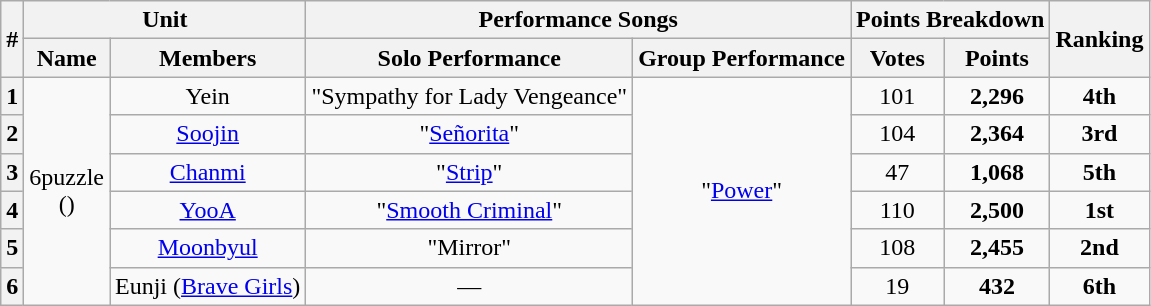<table class="wikitable plainrowheaders sortable" style="text-align:center">
<tr>
<th scope="col" rowspan="2">#</th>
<th scope="col" colspan="2">Unit</th>
<th scope="col" colspan="2">Performance Songs</th>
<th scope="col" colspan="2">Points Breakdown</th>
<th scope="col" rowspan="2">Ranking</th>
</tr>
<tr>
<th scope="col">Name</th>
<th scope="col">Members</th>
<th scope="col">Solo Performance</th>
<th scope="col">Group Performance</th>
<th scope="col">Votes</th>
<th scope="col">Points</th>
</tr>
<tr>
<th scope="row" style="text-align:center"><strong>1</strong></th>
<td rowspan="6">6puzzle<br>()</td>
<td>Yein<br></td>
<td>"Sympathy for Lady Vengeance"<br></td>
<td rowspan="6">"<a href='#'>Power</a>"<br></td>
<td style="text-align:center">101</td>
<td style="text-align:center"><strong>2,296</strong></td>
<td style="text-align:center"><strong>4th</strong></td>
</tr>
<tr>
<th scope="row" style="text-align:center"><strong>2</strong></th>
<td><a href='#'>Soojin</a><br></td>
<td>"<a href='#'>Señorita</a>"<br></td>
<td style="text-align:center">104</td>
<td style="text-align:center"><strong>2,364</strong></td>
<td style="text-align:center"><strong>3rd</strong></td>
</tr>
<tr>
<th scope="row" style="text-align:center"><strong>3</strong></th>
<td><a href='#'>Chanmi</a><br></td>
<td>"<a href='#'>Strip</a>"<br></td>
<td style="text-align:center">47</td>
<td style="text-align:center"><strong>1,068</strong></td>
<td style="text-align:center"><strong>5th</strong></td>
</tr>
<tr>
<th scope="row" style="text-align:center"><strong>4</strong></th>
<td><a href='#'>YooA</a><br></td>
<td>"<a href='#'>Smooth Criminal</a>"<br></td>
<td style="text-align:center">110</td>
<td style="text-align:center"><strong>2,500</strong></td>
<td style="text-align:center"><strong>1st</strong></td>
</tr>
<tr>
<th scope="row" style="text-align:center"><strong>5</strong></th>
<td><a href='#'>Moonbyul</a><br></td>
<td>"Mirror"<br></td>
<td style="text-align:center">108</td>
<td style="text-align:center"><strong>2,455</strong></td>
<td style="text-align:center"><strong>2nd</strong></td>
</tr>
<tr>
<th scope="row" style="text-align:center"><strong>6</strong></th>
<td>Eunji (<a href='#'>Brave Girls</a>)<br></td>
<td>—</td>
<td style="text-align:center">19</td>
<td style="text-align:center"><strong>432</strong></td>
<td style="text-align:center"><strong>6th</strong></td>
</tr>
</table>
